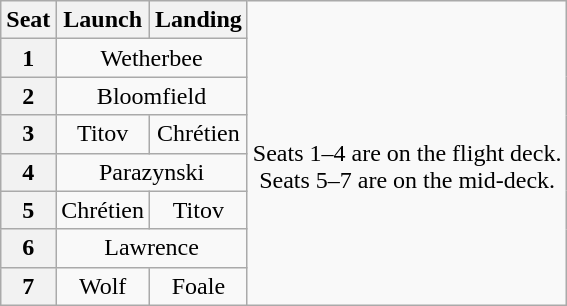<table class="wikitable" style="text-align:center">
<tr>
<th>Seat</th>
<th>Launch</th>
<th>Landing</th>
<td rowspan=8><br>Seats 1–4 are on the flight deck.<br>Seats 5–7 are on the mid-deck.</td>
</tr>
<tr>
<th>1</th>
<td colspan=2>Wetherbee</td>
</tr>
<tr>
<th>2</th>
<td colspan=2>Bloomfield</td>
</tr>
<tr>
<th>3</th>
<td>Titov</td>
<td>Chrétien</td>
</tr>
<tr>
<th>4</th>
<td colspan=2>Parazynski</td>
</tr>
<tr>
<th>5</th>
<td>Chrétien</td>
<td>Titov</td>
</tr>
<tr>
<th>6</th>
<td colspan=2>Lawrence</td>
</tr>
<tr>
<th>7</th>
<td>Wolf</td>
<td>Foale</td>
</tr>
</table>
